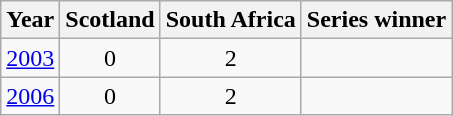<table class="wikitable">
<tr>
<th>Year</th>
<th>Scotland</th>
<th>South Africa</th>
<th>Series winner</th>
</tr>
<tr>
<td> <a href='#'>2003</a></td>
<td align=center>0</td>
<td align=center>2</td>
<td></td>
</tr>
<tr>
<td> <a href='#'>2006</a></td>
<td align=center>0</td>
<td align=center>2</td>
<td></td>
</tr>
</table>
